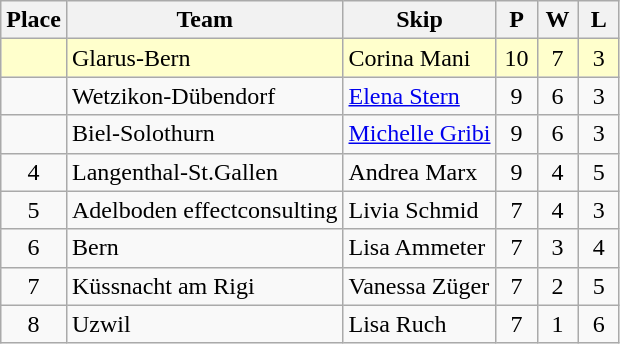<table class=wikitable style="text-align: center;">
<tr>
<th>Place</th>
<th>Team</th>
<th>Skip</th>
<th width=20>P</th>
<th width=20>W</th>
<th width=20>L</th>
</tr>
<tr style="background:#ffc;">
<td></td>
<td align="left">Glarus-Bern</td>
<td align="left">Corina Mani</td>
<td>10</td>
<td>7</td>
<td>3</td>
</tr>
<tr>
<td></td>
<td align="left">Wetzikon-Dübendorf</td>
<td align="left"><a href='#'>Elena Stern</a></td>
<td>9</td>
<td>6</td>
<td>3</td>
</tr>
<tr>
<td></td>
<td align="left">Biel-Solothurn</td>
<td align="left"><a href='#'>Michelle Gribi</a></td>
<td>9</td>
<td>6</td>
<td>3</td>
</tr>
<tr>
<td>4</td>
<td align="left">Langenthal-St.Gallen</td>
<td align="left">Andrea Marx</td>
<td>9</td>
<td>4</td>
<td>5</td>
</tr>
<tr>
<td>5</td>
<td align="left">Adelboden effectconsulting</td>
<td align="left">Livia Schmid</td>
<td>7</td>
<td>4</td>
<td>3</td>
</tr>
<tr>
<td>6</td>
<td align="left">Bern</td>
<td align="left">Lisa Ammeter</td>
<td>7</td>
<td>3</td>
<td>4</td>
</tr>
<tr>
<td>7</td>
<td align="left">Küssnacht am Rigi</td>
<td align="left">Vanessa Züger</td>
<td>7</td>
<td>2</td>
<td>5</td>
</tr>
<tr>
<td>8</td>
<td align="left">Uzwil</td>
<td align="left">Lisa Ruch</td>
<td>7</td>
<td>1</td>
<td>6</td>
</tr>
</table>
